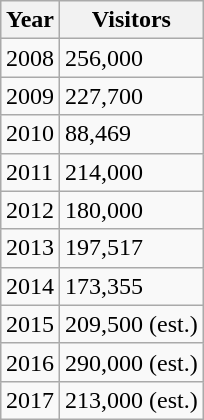<table class="wikitable" style="float:right">
<tr>
<th>Year</th>
<th>Visitors</th>
</tr>
<tr>
<td>2008</td>
<td>256,000</td>
</tr>
<tr>
<td>2009</td>
<td>227,700</td>
</tr>
<tr>
<td>2010</td>
<td>88,469</td>
</tr>
<tr>
<td>2011</td>
<td>214,000</td>
</tr>
<tr>
<td>2012</td>
<td>180,000</td>
</tr>
<tr>
<td>2013</td>
<td>197,517</td>
</tr>
<tr>
<td>2014</td>
<td>173,355</td>
</tr>
<tr>
<td>2015</td>
<td>209,500 (est.)</td>
</tr>
<tr>
<td>2016</td>
<td>290,000 (est.)</td>
</tr>
<tr>
<td>2017</td>
<td>213,000 (est.)</td>
</tr>
</table>
